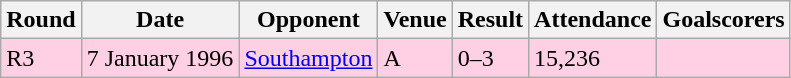<table class="wikitable">
<tr>
<th>Round</th>
<th>Date</th>
<th>Opponent</th>
<th>Venue</th>
<th>Result</th>
<th>Attendance</th>
<th>Goalscorers</th>
</tr>
<tr style="background-color: #ffd0e3;">
<td>R3</td>
<td>7 January 1996</td>
<td><a href='#'>Southampton</a></td>
<td>A</td>
<td>0–3</td>
<td>15,236</td>
<td></td>
</tr>
</table>
